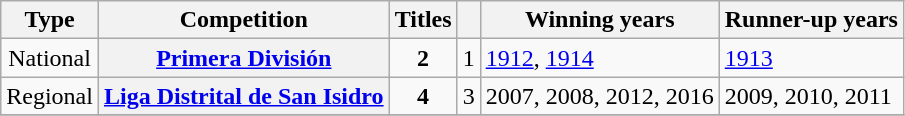<table class="wikitable" style="font-size: %; text-align:center;">
<tr>
<th>Type</th>
<th width= px>Competition</th>
<th>Titles</th>
<th></th>
<th>Winning years</th>
<th>Runner-up years</th>
</tr>
<tr>
<td>National</td>
<th><a href='#'>Primera División</a></th>
<td><strong>2</strong></td>
<td>1</td>
<td align="left"><a href='#'>1912</a>, <a href='#'>1914</a></td>
<td align="left"><a href='#'>1913</a></td>
</tr>
<tr>
<td>Regional</td>
<th><a href='#'>Liga Distrital de San Isidro</a></th>
<td><strong>4</strong></td>
<td>3</td>
<td align="left">2007, 2008, 2012, 2016</td>
<td align="left">2009, 2010, 2011</td>
</tr>
<tr>
</tr>
</table>
